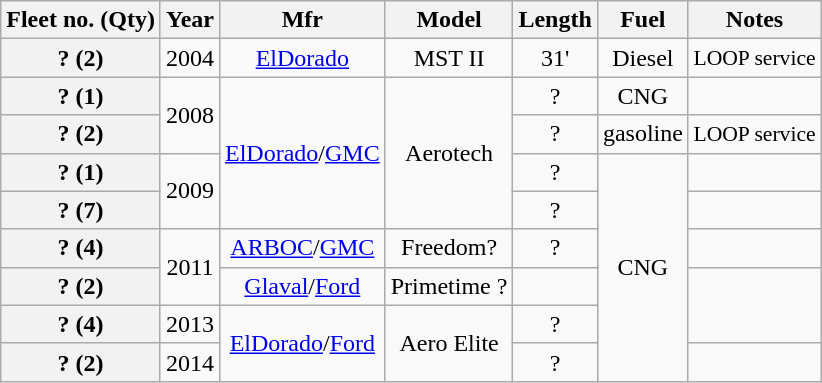<table class="wikitable sortable" style="font-size:100%;text-align:center;">
<tr>
<th>Fleet no. (Qty)</th>
<th>Year</th>
<th>Mfr</th>
<th>Model</th>
<th>Length</th>
<th>Fuel</th>
<th class="unsortable">Notes</th>
</tr>
<tr>
<th>? (2)</th>
<td>2004</td>
<td><a href='#'>ElDorado</a></td>
<td>MST II</td>
<td>31'</td>
<td>Diesel</td>
<td style="font-size:90%;text-align:left;">LOOP service</td>
</tr>
<tr>
<th>? (1)</th>
<td rowspan=2>2008</td>
<td rowspan=4><a href='#'>ElDorado</a>/<a href='#'>GMC</a></td>
<td rowspan=4>Aerotech</td>
<td>?</td>
<td>CNG</td>
<td style="font-size:90%;text-align:left;"></td>
</tr>
<tr>
<th>? (2)</th>
<td>?</td>
<td>gasoline</td>
<td style="font-size:90%;text-align:left;">LOOP service</td>
</tr>
<tr>
<th>? (1)</th>
<td rowspan=2>2009</td>
<td>?</td>
<td rowspan=6>CNG</td>
<td style="font-size:90%;text-align:left;"></td>
</tr>
<tr>
<th>? (7)</th>
<td>?</td>
<td style="font-size:90%;text-align:left;"></td>
</tr>
<tr>
<th>? (4)</th>
<td rowspan=2>2011</td>
<td rowspan=1><a href='#'>ARBOC</a>/<a href='#'>GMC</a></td>
<td>Freedom?</td>
<td>?</td>
<td style="font-size:90%;text-align:left;"></td>
</tr>
<tr>
<th>? (2)</th>
<td><a href='#'>Glaval</a>/<a href='#'>Ford</a></td>
<td>Primetime ?</td>
<td style="font-size:90%;text-align:left;"></td>
</tr>
<tr>
<th>? (4)</th>
<td>2013</td>
<td rowspan=2><a href='#'>ElDorado</a>/<a href='#'>Ford</a></td>
<td rowspan=2>Aero Elite</td>
<td>?</td>
</tr>
<tr>
<th>? (2)</th>
<td>2014</td>
<td>?</td>
<td style="font-size:90%;text-align:left;"></td>
</tr>
</table>
